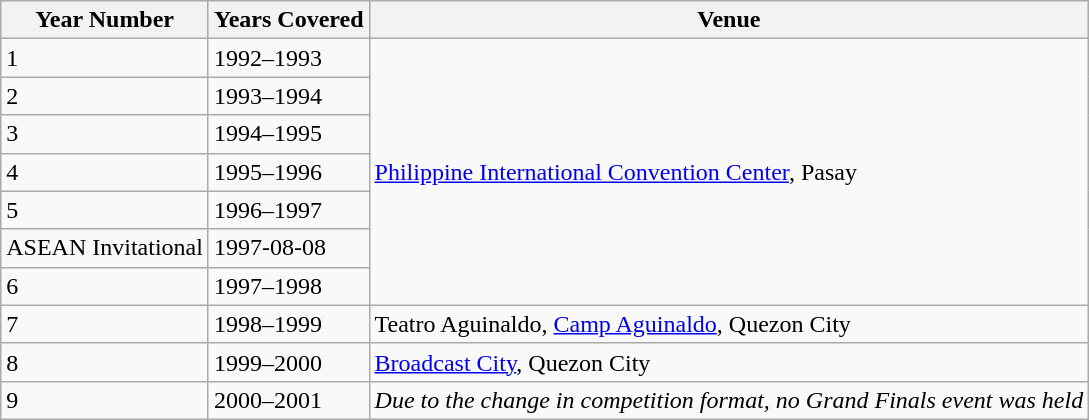<table class="wikitable">
<tr>
<th>Year Number</th>
<th>Years Covered</th>
<th>Venue</th>
</tr>
<tr>
<td>1</td>
<td>1992–1993</td>
<td rowspan="7"><a href='#'>Philippine International Convention Center</a>, Pasay</td>
</tr>
<tr>
<td>2</td>
<td>1993–1994</td>
</tr>
<tr>
<td>3</td>
<td>1994–1995</td>
</tr>
<tr>
<td>4</td>
<td>1995–1996</td>
</tr>
<tr>
<td>5</td>
<td>1996–1997</td>
</tr>
<tr>
<td>ASEAN Invitational</td>
<td>1997-08-08</td>
</tr>
<tr>
<td>6</td>
<td>1997–1998</td>
</tr>
<tr>
<td>7</td>
<td>1998–1999</td>
<td>Teatro Aguinaldo, <a href='#'>Camp Aguinaldo</a>, Quezon City</td>
</tr>
<tr>
<td>8</td>
<td>1999–2000</td>
<td><a href='#'>Broadcast City</a>, Quezon City</td>
</tr>
<tr>
<td>9</td>
<td>2000–2001</td>
<td><em>Due to the change in competition format, no Grand Finals event was held</em></td>
</tr>
</table>
